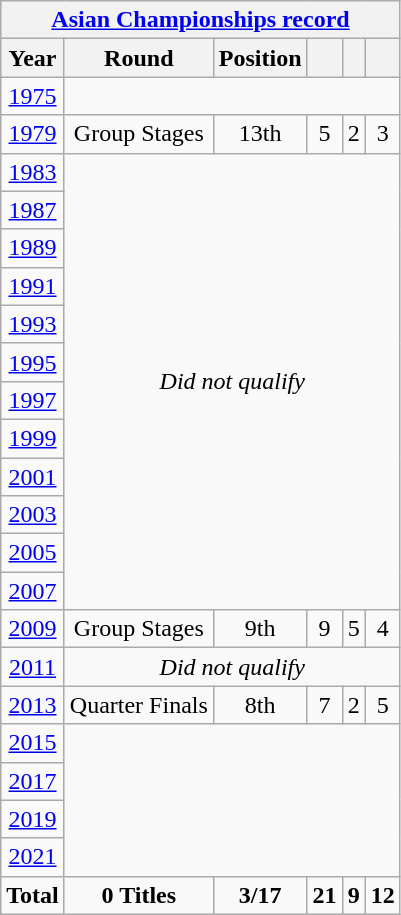<table class="wikitable" style="text-align: center;">
<tr>
<th colspan=10><a href='#'>Asian Championships record</a></th>
</tr>
<tr>
<th>Year</th>
<th>Round</th>
<th>Position</th>
<th></th>
<th></th>
<th></th>
</tr>
<tr>
<td> <a href='#'>1975</a></td>
<td colspan="6" rowspan=1></td>
</tr>
<tr>
<td> <a href='#'>1979</a></td>
<td>Group Stages</td>
<td>13th</td>
<td>5</td>
<td>2</td>
<td>3</td>
</tr>
<tr>
<td> <a href='#'>1983</a></td>
<td colspan="6" rowspan=12><em>Did not qualify</em></td>
</tr>
<tr>
<td> <a href='#'>1987</a></td>
</tr>
<tr>
<td> <a href='#'>1989</a></td>
</tr>
<tr>
<td> <a href='#'>1991</a></td>
</tr>
<tr>
<td> <a href='#'>1993</a></td>
</tr>
<tr>
<td> <a href='#'>1995</a></td>
</tr>
<tr>
<td> <a href='#'>1997</a></td>
</tr>
<tr>
<td> <a href='#'>1999</a></td>
</tr>
<tr>
<td> <a href='#'>2001</a></td>
</tr>
<tr>
<td> <a href='#'>2003</a></td>
</tr>
<tr>
<td> <a href='#'>2005</a></td>
</tr>
<tr>
<td> <a href='#'>2007</a></td>
</tr>
<tr>
<td> <a href='#'>2009</a></td>
<td>Group Stages</td>
<td>9th</td>
<td>9</td>
<td>5</td>
<td>4</td>
</tr>
<tr>
<td> <a href='#'>2011</a></td>
<td colspan="6" rowspan=1><em>Did not qualify</em></td>
</tr>
<tr>
<td> <a href='#'>2013</a></td>
<td>Quarter Finals</td>
<td>8th</td>
<td>7</td>
<td>2</td>
<td>5</td>
</tr>
<tr>
<td> <a href='#'>2015</a></td>
</tr>
<tr>
<td> <a href='#'>2017</a></td>
</tr>
<tr>
<td> <a href='#'>2019</a></td>
</tr>
<tr>
<td> <a href='#'>2021</a></td>
</tr>
<tr>
<td colspan=1><strong>Total</strong></td>
<td><strong>0 Titles</strong></td>
<td><strong>3/17</strong></td>
<td><strong>21</strong></td>
<td><strong>9</strong></td>
<td><strong>12</strong></td>
</tr>
</table>
